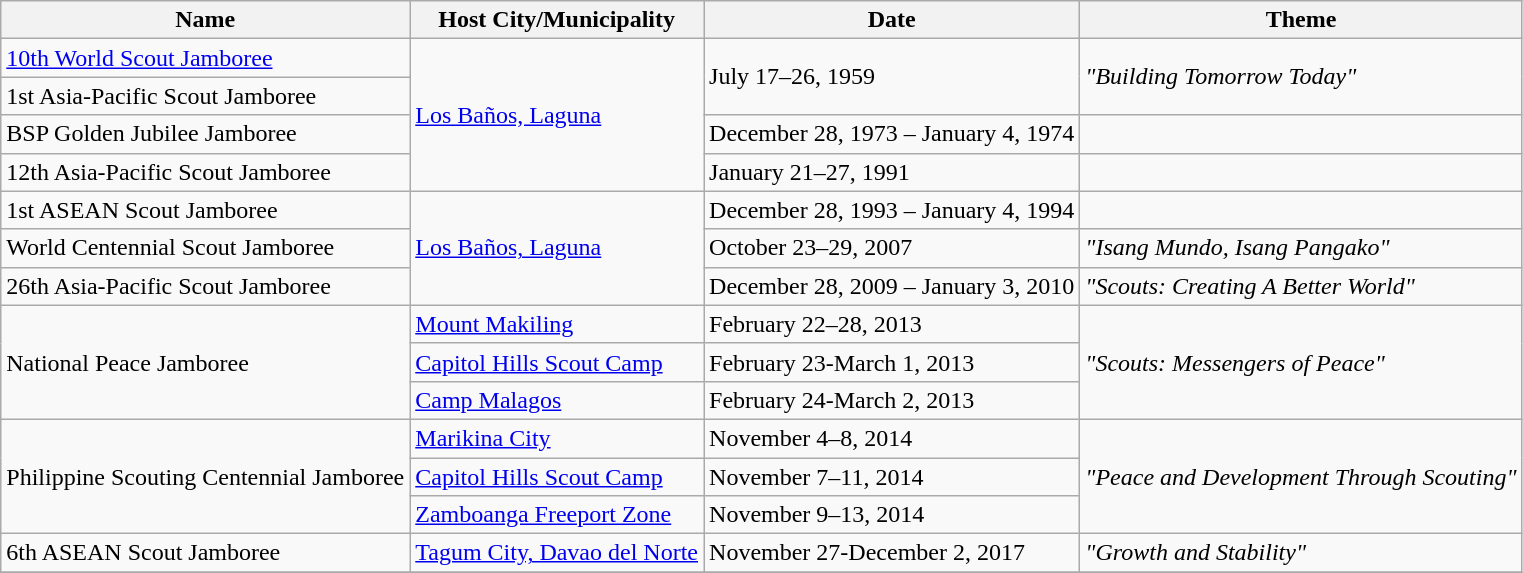<table class="wikitable">
<tr>
<th>Name</th>
<th>Host City/Municipality</th>
<th>Date</th>
<th>Theme</th>
</tr>
<tr>
<td><a href='#'>10th World Scout Jamboree</a></td>
<td rowspan="4"><a href='#'>Los Baños, Laguna</a></td>
<td rowspan="2">July 17–26, 1959</td>
<td rowspan="2"><em>"Building Tomorrow Today"</em></td>
</tr>
<tr>
<td>1st Asia-Pacific Scout Jamboree</td>
</tr>
<tr>
<td>BSP Golden Jubilee Jamboree</td>
<td>December 28, 1973 – January 4, 1974</td>
<td></td>
</tr>
<tr>
<td>12th Asia-Pacific Scout Jamboree</td>
<td>January 21–27, 1991</td>
<td></td>
</tr>
<tr>
<td>1st ASEAN Scout Jamboree</td>
<td rowspan="3"><a href='#'>Los Baños, Laguna</a></td>
<td>December 28, 1993 – January 4, 1994</td>
<td></td>
</tr>
<tr>
<td>World Centennial Scout Jamboree</td>
<td>October 23–29, 2007</td>
<td><em>"Isang Mundo, Isang Pangako"</em></td>
</tr>
<tr>
<td>26th Asia-Pacific Scout Jamboree</td>
<td>December 28, 2009 – January 3, 2010</td>
<td><em>"Scouts: Creating A Better World"</em></td>
</tr>
<tr>
<td rowspan="3">National Peace Jamboree</td>
<td><a href='#'>Mount Makiling</a></td>
<td>February 22–28, 2013</td>
<td rowspan="3"><em>"Scouts: Messengers of Peace"</em></td>
</tr>
<tr>
<td><a href='#'>Capitol Hills Scout Camp</a></td>
<td>February 23-March 1, 2013</td>
</tr>
<tr>
<td><a href='#'>Camp Malagos</a></td>
<td>February 24-March 2, 2013</td>
</tr>
<tr>
<td rowspan="3">Philippine Scouting Centennial Jamboree</td>
<td><a href='#'>Marikina City</a></td>
<td>November 4–8, 2014</td>
<td rowspan="3"><em>"Peace and Development Through Scouting"</em></td>
</tr>
<tr>
<td><a href='#'>Capitol Hills Scout Camp</a></td>
<td>November 7–11, 2014</td>
</tr>
<tr>
<td><a href='#'>Zamboanga Freeport Zone</a></td>
<td>November 9–13, 2014</td>
</tr>
<tr>
<td>6th ASEAN Scout Jamboree</td>
<td><a href='#'>Tagum City, Davao del Norte</a></td>
<td>November 27-December 2, 2017</td>
<td><em>"Growth and Stability"</em></td>
</tr>
<tr>
</tr>
</table>
